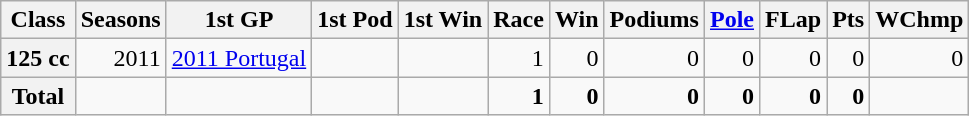<table class="wikitable">
<tr>
<th>Class</th>
<th>Seasons</th>
<th>1st GP</th>
<th>1st Pod</th>
<th>1st Win</th>
<th>Race</th>
<th>Win</th>
<th>Podiums</th>
<th><a href='#'>Pole</a></th>
<th>FLap</th>
<th>Pts</th>
<th>WChmp</th>
</tr>
<tr align="right">
<th>125 cc</th>
<td>2011</td>
<td align="left"><a href='#'>2011 Portugal</a></td>
<td align="left"></td>
<td align="left"></td>
<td>1</td>
<td>0</td>
<td>0</td>
<td>0</td>
<td>0</td>
<td>0</td>
<td>0</td>
</tr>
<tr align="right">
<th>Total</th>
<td></td>
<td></td>
<td></td>
<td></td>
<td><strong>1</strong></td>
<td><strong>0</strong></td>
<td><strong>0</strong></td>
<td><strong>0</strong></td>
<td><strong>0</strong></td>
<td><strong>0</strong></td>
<td></td>
</tr>
</table>
